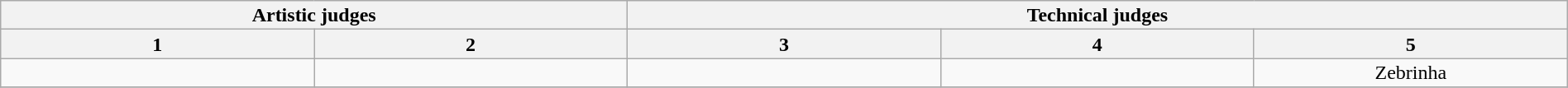<table class="wikitable" style="font-size:100%; line-height:16px; text-align:center" width="100%">
<tr>
<th colspan=2>Artistic judges</th>
<th colspan=3>Technical judges</th>
</tr>
<tr>
<th width="20.0%">1</th>
<th width="20.0%">2</th>
<th width="20.0%">3</th>
<th width="20.0%">4</th>
<th width="20.0%">5</th>
</tr>
<tr>
<td></td>
<td></td>
<td></td>
<td></td>
<td>Zebrinha</td>
</tr>
<tr>
</tr>
</table>
